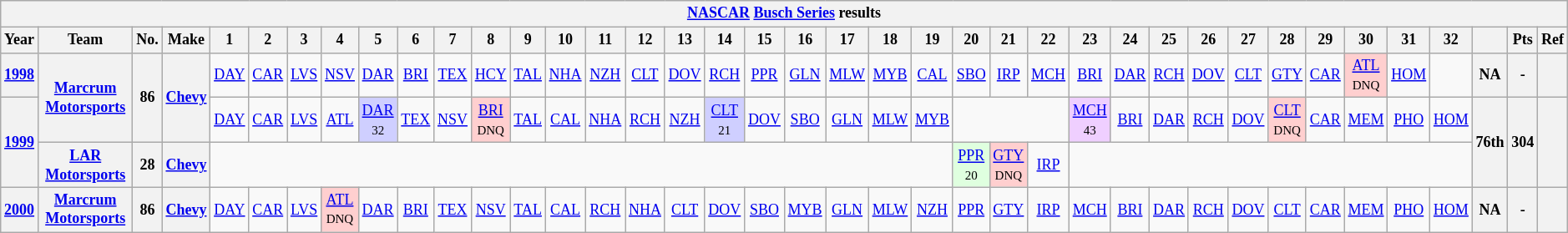<table class="wikitable" style="text-align:center; font-size:75%">
<tr>
<th colspan=42><a href='#'>NASCAR</a> <a href='#'>Busch Series</a> results</th>
</tr>
<tr>
<th>Year</th>
<th>Team</th>
<th>No.</th>
<th>Make</th>
<th>1</th>
<th>2</th>
<th>3</th>
<th>4</th>
<th>5</th>
<th>6</th>
<th>7</th>
<th>8</th>
<th>9</th>
<th>10</th>
<th>11</th>
<th>12</th>
<th>13</th>
<th>14</th>
<th>15</th>
<th>16</th>
<th>17</th>
<th>18</th>
<th>19</th>
<th>20</th>
<th>21</th>
<th>22</th>
<th>23</th>
<th>24</th>
<th>25</th>
<th>26</th>
<th>27</th>
<th>28</th>
<th>29</th>
<th>30</th>
<th>31</th>
<th>32</th>
<th></th>
<th>Pts</th>
<th>Ref</th>
</tr>
<tr>
<th><a href='#'>1998</a></th>
<th rowspan=2><a href='#'>Marcrum Motorsports</a></th>
<th rowspan=2>86</th>
<th rowspan=2><a href='#'>Chevy</a></th>
<td><a href='#'>DAY</a></td>
<td><a href='#'>CAR</a></td>
<td><a href='#'>LVS</a></td>
<td><a href='#'>NSV</a></td>
<td><a href='#'>DAR</a></td>
<td><a href='#'>BRI</a></td>
<td><a href='#'>TEX</a></td>
<td><a href='#'>HCY</a></td>
<td><a href='#'>TAL</a></td>
<td><a href='#'>NHA</a></td>
<td><a href='#'>NZH</a></td>
<td><a href='#'>CLT</a></td>
<td><a href='#'>DOV</a></td>
<td><a href='#'>RCH</a></td>
<td><a href='#'>PPR</a></td>
<td><a href='#'>GLN</a></td>
<td><a href='#'>MLW</a></td>
<td><a href='#'>MYB</a></td>
<td><a href='#'>CAL</a></td>
<td><a href='#'>SBO</a></td>
<td><a href='#'>IRP</a></td>
<td><a href='#'>MCH</a></td>
<td><a href='#'>BRI</a></td>
<td><a href='#'>DAR</a></td>
<td><a href='#'>RCH</a></td>
<td><a href='#'>DOV</a></td>
<td><a href='#'>CLT</a></td>
<td><a href='#'>GTY</a></td>
<td><a href='#'>CAR</a></td>
<td style="background:#FFCFCF;"><a href='#'>ATL</a><br><small>DNQ</small></td>
<td><a href='#'>HOM</a></td>
<td></td>
<th>NA</th>
<th>-</th>
<th></th>
</tr>
<tr>
<th rowspan=2><a href='#'>1999</a></th>
<td><a href='#'>DAY</a></td>
<td><a href='#'>CAR</a></td>
<td><a href='#'>LVS</a></td>
<td><a href='#'>ATL</a></td>
<td style="background:#CFCFFF;"><a href='#'>DAR</a><br><small>32</small></td>
<td><a href='#'>TEX</a></td>
<td><a href='#'>NSV</a></td>
<td style="background:#FFCFCF;"><a href='#'>BRI</a><br><small>DNQ</small></td>
<td><a href='#'>TAL</a></td>
<td><a href='#'>CAL</a></td>
<td><a href='#'>NHA</a></td>
<td><a href='#'>RCH</a></td>
<td><a href='#'>NZH</a></td>
<td style="background:#CFCFFF;"><a href='#'>CLT</a><br><small>21</small></td>
<td><a href='#'>DOV</a></td>
<td><a href='#'>SBO</a></td>
<td><a href='#'>GLN</a></td>
<td><a href='#'>MLW</a></td>
<td><a href='#'>MYB</a></td>
<td colspan=3></td>
<td style="background:#EFCFFF;"><a href='#'>MCH</a><br><small>43</small></td>
<td><a href='#'>BRI</a></td>
<td><a href='#'>DAR</a></td>
<td><a href='#'>RCH</a></td>
<td><a href='#'>DOV</a></td>
<td style="background:#FFCFCF;"><a href='#'>CLT</a><br><small>DNQ</small></td>
<td><a href='#'>CAR</a></td>
<td><a href='#'>MEM</a></td>
<td><a href='#'>PHO</a></td>
<td><a href='#'>HOM</a></td>
<th rowspan=2>76th</th>
<th rowspan=2>304</th>
<th rowspan=2></th>
</tr>
<tr>
<th><a href='#'>LAR Motorsports</a></th>
<th>28</th>
<th><a href='#'>Chevy</a></th>
<td colspan=19></td>
<td style="background:#DFFFDF;"><a href='#'>PPR</a><br><small>20</small></td>
<td style="background:#FFCFCF;"><a href='#'>GTY</a><br><small>DNQ</small></td>
<td><a href='#'>IRP</a></td>
<td colspan=10></td>
</tr>
<tr>
<th><a href='#'>2000</a></th>
<th><a href='#'>Marcrum Motorsports</a></th>
<th>86</th>
<th><a href='#'>Chevy</a></th>
<td><a href='#'>DAY</a></td>
<td><a href='#'>CAR</a></td>
<td><a href='#'>LVS</a></td>
<td style="background:#FFCFCF;"><a href='#'>ATL</a><br><small>DNQ</small></td>
<td><a href='#'>DAR</a></td>
<td><a href='#'>BRI</a></td>
<td><a href='#'>TEX</a></td>
<td><a href='#'>NSV</a></td>
<td><a href='#'>TAL</a></td>
<td><a href='#'>CAL</a></td>
<td><a href='#'>RCH</a></td>
<td><a href='#'>NHA</a></td>
<td><a href='#'>CLT</a></td>
<td><a href='#'>DOV</a></td>
<td><a href='#'>SBO</a></td>
<td><a href='#'>MYB</a></td>
<td><a href='#'>GLN</a></td>
<td><a href='#'>MLW</a></td>
<td><a href='#'>NZH</a></td>
<td><a href='#'>PPR</a></td>
<td><a href='#'>GTY</a></td>
<td><a href='#'>IRP</a></td>
<td><a href='#'>MCH</a></td>
<td><a href='#'>BRI</a></td>
<td><a href='#'>DAR</a></td>
<td><a href='#'>RCH</a></td>
<td><a href='#'>DOV</a></td>
<td><a href='#'>CLT</a></td>
<td><a href='#'>CAR</a></td>
<td><a href='#'>MEM</a></td>
<td><a href='#'>PHO</a></td>
<td><a href='#'>HOM</a></td>
<th>NA</th>
<th>-</th>
<th></th>
</tr>
</table>
